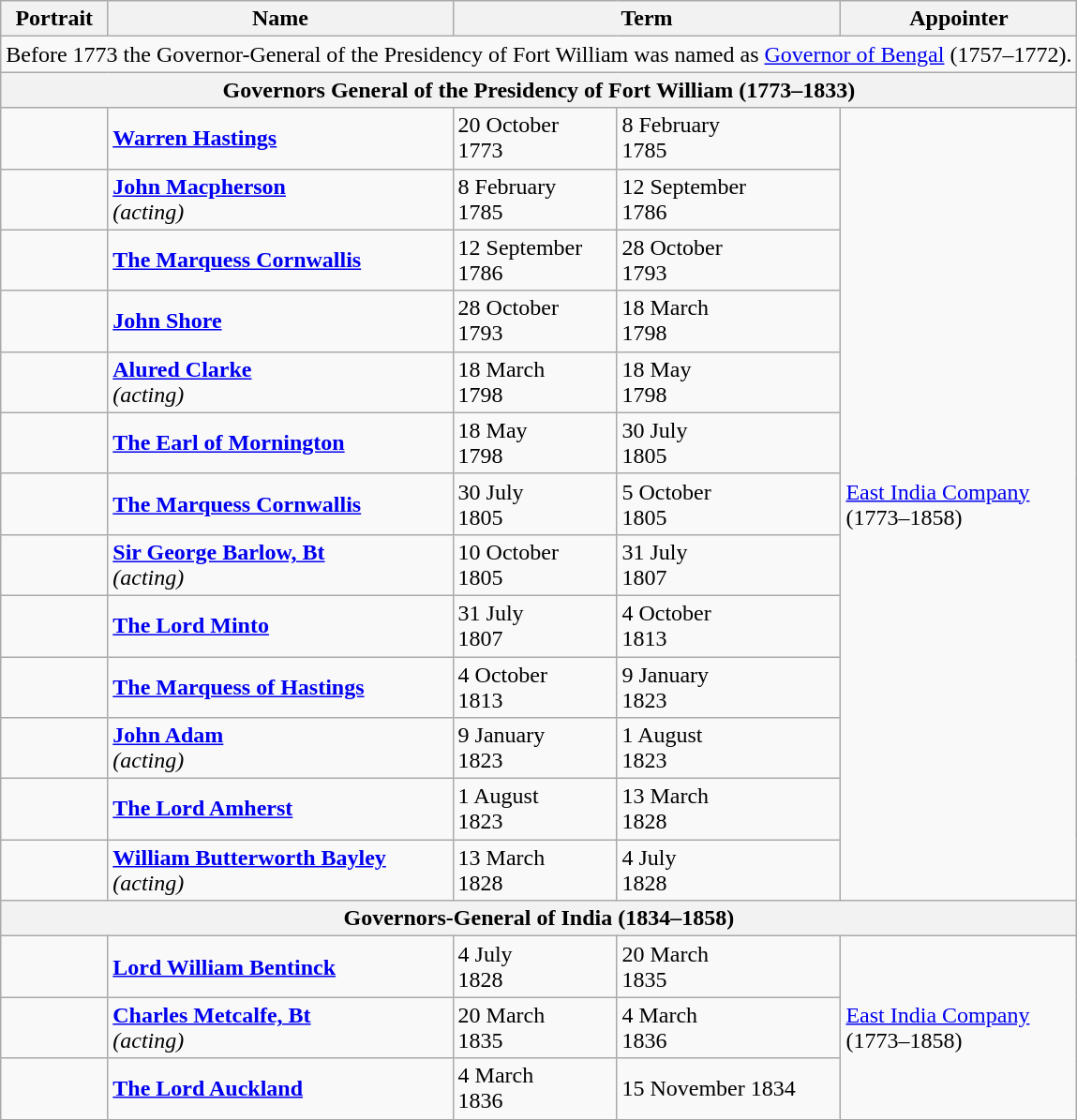<table class="wikitable">
<tr>
<th>Portrait</th>
<th>Name</th>
<th colspan="2">Term</th>
<th>Appointer</th>
</tr>
<tr>
<td colspan="5">Before 1773 the Governor-General of the Presidency of Fort William was named as <a href='#'>Governor of Bengal</a> (1757–1772).</td>
</tr>
<tr>
<th colspan="5"><strong>Governors General of the Presidency of Fort William (1773–1833)</strong></th>
</tr>
<tr>
<td></td>
<td><strong><a href='#'>Warren Hastings</a></strong></td>
<td>20 October<br>1773</td>
<td>8 February<br>1785</td>
<td rowspan="13"><a href='#'>East India Company</a><br>(1773–1858)</td>
</tr>
<tr>
<td></td>
<td><strong><a href='#'>John Macpherson</a></strong><br><em>(acting)</em></td>
<td>8 February<br>1785</td>
<td>12 September<br>1786</td>
</tr>
<tr>
<td></td>
<td><strong><a href='#'>The Marquess Cornwallis</a></strong></td>
<td>12 September<br>1786</td>
<td>28 October<br>1793</td>
</tr>
<tr>
<td></td>
<td><strong><a href='#'>John Shore</a></strong></td>
<td>28 October<br>1793</td>
<td>18 March<br>1798</td>
</tr>
<tr>
<td></td>
<td><strong><a href='#'>Alured Clarke</a></strong><br><em>(acting)</em></td>
<td>18 March<br>1798</td>
<td>18 May<br>1798</td>
</tr>
<tr>
<td></td>
<td><strong><a href='#'>The Earl of Mornington</a></strong></td>
<td>18 May<br>1798</td>
<td>30 July<br>1805</td>
</tr>
<tr>
<td></td>
<td><strong><a href='#'>The Marquess Cornwallis</a></strong></td>
<td>30 July<br>1805</td>
<td>5 October<br>1805</td>
</tr>
<tr>
<td></td>
<td><strong><a href='#'>Sir George Barlow, Bt</a></strong><br><em>(acting)</em></td>
<td>10 October<br>1805</td>
<td>31 July<br>1807</td>
</tr>
<tr>
<td></td>
<td><strong><a href='#'>The Lord Minto</a></strong></td>
<td>31 July<br>1807</td>
<td>4 October<br>1813</td>
</tr>
<tr>
<td></td>
<td><strong><a href='#'>The Marquess of Hastings</a></strong></td>
<td>4 October<br>1813</td>
<td>9 January<br>1823</td>
</tr>
<tr>
<td></td>
<td><strong><a href='#'>John Adam</a></strong><br><em>(acting)</em></td>
<td>9 January<br>1823</td>
<td>1 August<br>1823</td>
</tr>
<tr>
<td></td>
<td><strong><a href='#'>The Lord Amherst</a></strong></td>
<td>1 August<br>1823</td>
<td>13 March<br>1828</td>
</tr>
<tr>
<td></td>
<td><strong><a href='#'>William Butterworth Bayley</a></strong><br><em>(acting)</em></td>
<td>13 March<br>1828</td>
<td>4 July<br>1828</td>
</tr>
<tr>
<th colspan="5">Governors-General of India (1834–1858)</th>
</tr>
<tr>
<td></td>
<td><strong><a href='#'>Lord William Bentinck</a></strong></td>
<td>4 July<br>1828</td>
<td>20 March<br>1835</td>
<td rowspan="3"><a href='#'>East India Company</a><br>(1773–1858)</td>
</tr>
<tr>
<td></td>
<td><strong><a href='#'>Charles Metcalfe, Bt</a></strong><br><em>(acting)</em></td>
<td>20 March<br>1835</td>
<td>4 March<br>1836</td>
</tr>
<tr>
<td></td>
<td><strong><a href='#'>The Lord Auckland</a></strong></td>
<td>4 March<br>1836</td>
<td>15 November 1834</td>
</tr>
</table>
